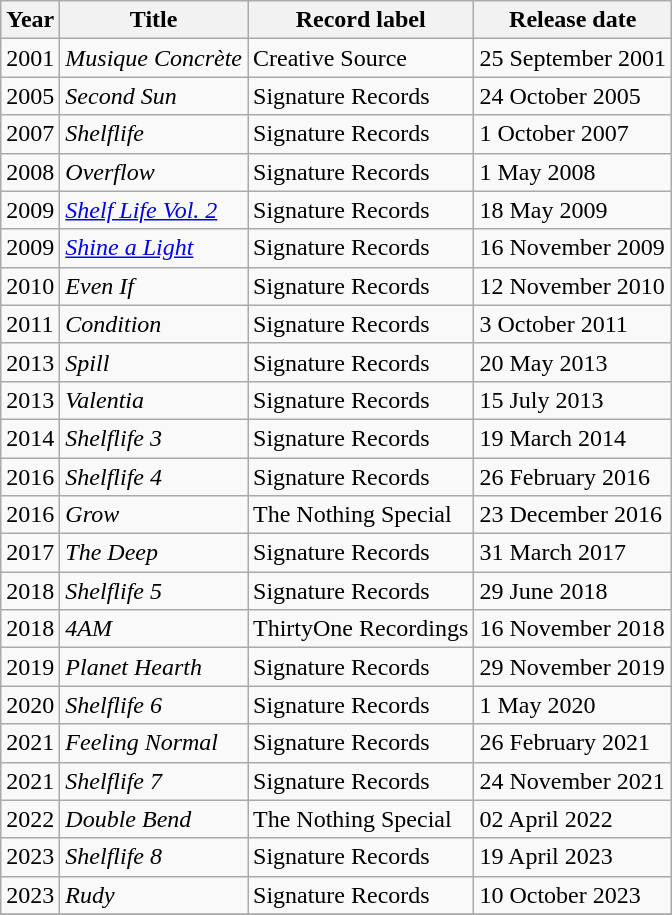<table class="wikitable sortable">
<tr>
<th>Year</th>
<th>Title</th>
<th>Record label</th>
<th>Release date</th>
</tr>
<tr>
<td>2001</td>
<td><em>Musique Concrète</em></td>
<td>Creative Source</td>
<td>25 September 2001</td>
</tr>
<tr>
<td>2005</td>
<td><em>Second Sun</em></td>
<td>Signature Records</td>
<td>24 October 2005</td>
</tr>
<tr>
<td>2007</td>
<td><em>Shelflife</em></td>
<td>Signature Records</td>
<td>1 October 2007</td>
</tr>
<tr>
<td>2008</td>
<td><em>Overflow</em></td>
<td>Signature Records</td>
<td>1 May 2008</td>
</tr>
<tr>
<td>2009</td>
<td><em><a href='#'>Shelf Life Vol. 2</a></em></td>
<td>Signature Records</td>
<td>18 May 2009</td>
</tr>
<tr>
<td>2009</td>
<td><em><a href='#'>Shine a Light</a></em></td>
<td>Signature Records</td>
<td>16 November 2009</td>
</tr>
<tr>
<td>2010</td>
<td><em>Even If</em></td>
<td>Signature Records</td>
<td>12 November 2010</td>
</tr>
<tr>
<td>2011</td>
<td><em>Condition</em></td>
<td>Signature Records</td>
<td>3 October 2011</td>
</tr>
<tr>
<td>2013</td>
<td><em>Spill</em></td>
<td>Signature Records</td>
<td>20 May 2013</td>
</tr>
<tr>
<td>2013</td>
<td><em>Valentia</em></td>
<td>Signature Records</td>
<td>15 July 2013</td>
</tr>
<tr>
<td>2014</td>
<td><em>Shelflife 3</em></td>
<td>Signature Records</td>
<td>19 March 2014</td>
</tr>
<tr>
<td>2016</td>
<td><em>Shelflife 4</em></td>
<td>Signature Records</td>
<td>26 February 2016</td>
</tr>
<tr>
<td>2016</td>
<td><em>Grow</em></td>
<td>The Nothing Special</td>
<td>23 December 2016</td>
</tr>
<tr>
<td>2017</td>
<td><em>The Deep</em></td>
<td>Signature Records</td>
<td>31 March 2017</td>
</tr>
<tr>
<td>2018</td>
<td><em>Shelflife 5</em></td>
<td>Signature Records</td>
<td>29 June 2018</td>
</tr>
<tr>
<td>2018</td>
<td><em>4AM</em></td>
<td>ThirtyOne Recordings</td>
<td>16 November 2018</td>
</tr>
<tr>
<td>2019</td>
<td><em>Planet Hearth</em></td>
<td>Signature Records</td>
<td>29 November 2019</td>
</tr>
<tr>
<td>2020</td>
<td><em>Shelflife 6</em></td>
<td>Signature Records</td>
<td>1 May 2020</td>
</tr>
<tr>
<td>2021</td>
<td><em>Feeling Normal</em></td>
<td>Signature Records</td>
<td>26 February 2021</td>
</tr>
<tr>
<td>2021</td>
<td><em>Shelflife 7</em></td>
<td>Signature Records</td>
<td>24 November 2021</td>
</tr>
<tr>
<td>2022</td>
<td><em>Double Bend</em></td>
<td>The Nothing Special</td>
<td>02 April 2022</td>
</tr>
<tr>
<td>2023</td>
<td><em>Shelflife 8</em></td>
<td>Signature Records</td>
<td>19 April 2023</td>
</tr>
<tr>
<td>2023</td>
<td><em>Rudy</em></td>
<td>Signature Records</td>
<td>10 October 2023</td>
</tr>
<tr>
</tr>
<tr>
</tr>
</table>
